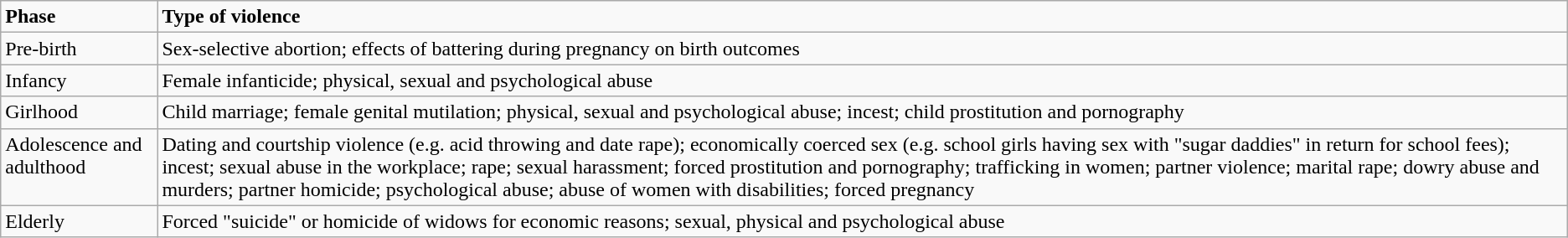<table class="wikitable">
<tr>
<td><strong>Phase</strong></td>
<td><strong>Type of violence</strong></td>
</tr>
<tr style="vertical-align: top;">
<td>Pre-birth</td>
<td>Sex-selective abortion; effects of battering during pregnancy on birth outcomes</td>
</tr>
<tr style="vertical-align: top;">
<td>Infancy</td>
<td>Female infanticide; physical, sexual and psychological abuse</td>
</tr>
<tr style="vertical-align: top;">
<td>Girlhood</td>
<td>Child marriage; female genital mutilation; physical, sexual and psychological abuse; incest; child prostitution and pornography</td>
</tr>
<tr style="vertical-align: top;">
<td>Adolescence and adulthood</td>
<td>Dating and courtship violence (e.g. acid throwing and date rape); economically coerced sex (e.g. school girls having sex with "sugar daddies" in return for school fees); incest; sexual abuse in the workplace; rape; sexual harassment; forced prostitution and pornography; trafficking in women; partner violence; marital rape; dowry abuse and murders; partner homicide; psychological abuse; abuse of women with disabilities; forced pregnancy</td>
</tr>
<tr style="vertical-align: top;">
<td>Elderly</td>
<td>Forced "suicide" or homicide of widows for economic reasons; sexual, physical and psychological abuse</td>
</tr>
</table>
